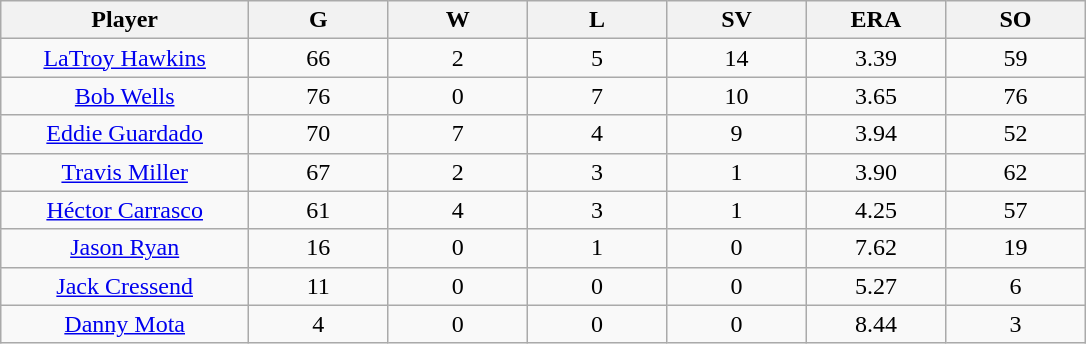<table class="wikitable sortable">
<tr>
<th bgcolor="#DDDDFF" width="16%">Player</th>
<th bgcolor="#DDDDFF" width="9%">G</th>
<th bgcolor="#DDDDFF" width="9%">W</th>
<th bgcolor="#DDDDFF" width="9%">L</th>
<th bgcolor="#DDDDFF" width="9%">SV</th>
<th bgcolor="#DDDDFF" width="9%">ERA</th>
<th bgcolor="#DDDDFF" width="9%">SO</th>
</tr>
<tr align="center">
<td><a href='#'>LaTroy Hawkins</a></td>
<td>66</td>
<td>2</td>
<td>5</td>
<td>14</td>
<td>3.39</td>
<td>59</td>
</tr>
<tr align=center>
<td><a href='#'>Bob Wells</a></td>
<td>76</td>
<td>0</td>
<td>7</td>
<td>10</td>
<td>3.65</td>
<td>76</td>
</tr>
<tr align=center>
<td><a href='#'>Eddie Guardado</a></td>
<td>70</td>
<td>7</td>
<td>4</td>
<td>9</td>
<td>3.94</td>
<td>52</td>
</tr>
<tr align=center>
<td><a href='#'>Travis Miller</a></td>
<td>67</td>
<td>2</td>
<td>3</td>
<td>1</td>
<td>3.90</td>
<td>62</td>
</tr>
<tr align=center>
<td><a href='#'>Héctor Carrasco</a></td>
<td>61</td>
<td>4</td>
<td>3</td>
<td>1</td>
<td>4.25</td>
<td>57</td>
</tr>
<tr align=center>
<td><a href='#'>Jason Ryan</a></td>
<td>16</td>
<td>0</td>
<td>1</td>
<td>0</td>
<td>7.62</td>
<td>19</td>
</tr>
<tr align=center>
<td><a href='#'>Jack Cressend</a></td>
<td>11</td>
<td>0</td>
<td>0</td>
<td>0</td>
<td>5.27</td>
<td>6</td>
</tr>
<tr align=center>
<td><a href='#'>Danny Mota</a></td>
<td>4</td>
<td>0</td>
<td>0</td>
<td>0</td>
<td>8.44</td>
<td>3</td>
</tr>
</table>
